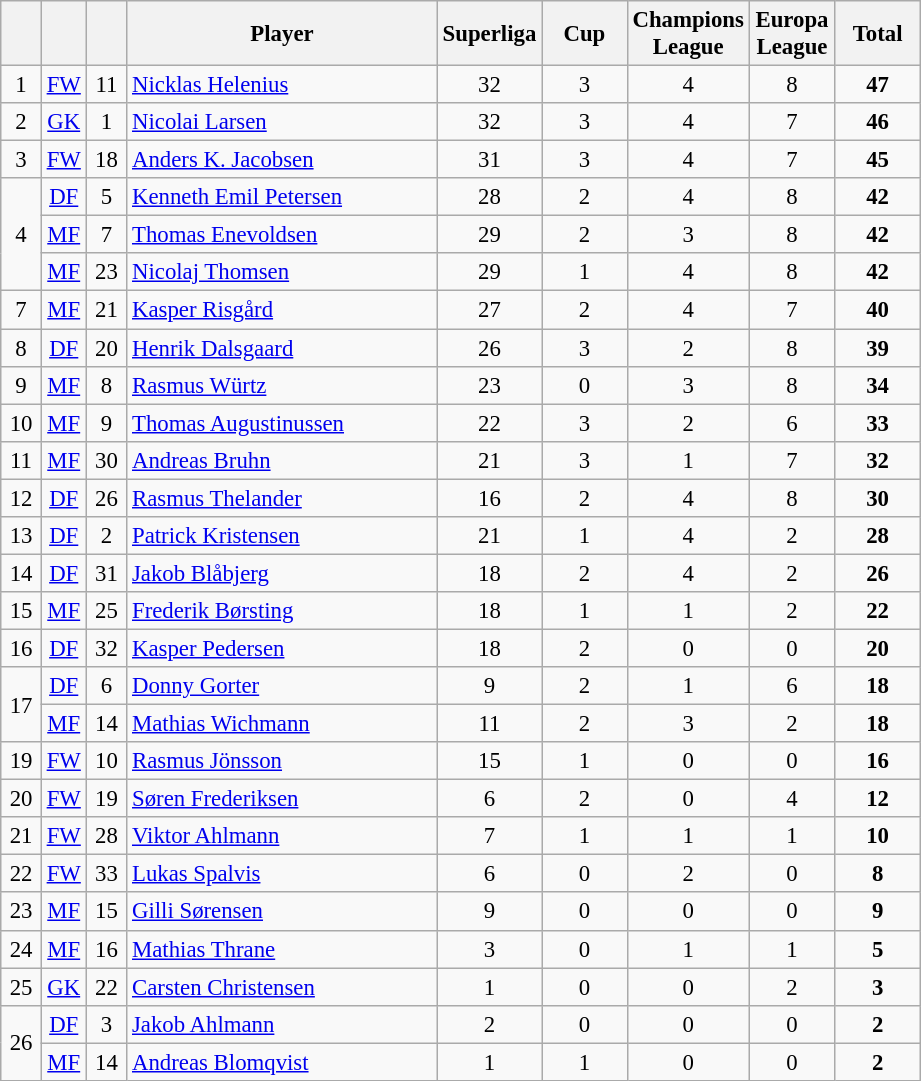<table class="wikitable sortable" style="font-size: 95%; text-align: center;">
<tr>
<th width=20></th>
<th width=20></th>
<th width=20></th>
<th width=200>Player</th>
<th width=50>Superliga</th>
<th width=50>Cup</th>
<th width=50>Champions League</th>
<th width=50>Europa League</th>
<th width=50>Total</th>
</tr>
<tr>
<td rowspan=1>1</td>
<td><a href='#'>FW</a></td>
<td>11</td>
<td align=left> <a href='#'>Nicklas Helenius</a></td>
<td>32</td>
<td>3</td>
<td>4</td>
<td>8</td>
<td><strong>47</strong></td>
</tr>
<tr>
<td rowspan=1>2</td>
<td><a href='#'>GK</a></td>
<td>1</td>
<td align=left> <a href='#'>Nicolai Larsen</a></td>
<td>32</td>
<td>3</td>
<td>4</td>
<td>7</td>
<td><strong>46</strong></td>
</tr>
<tr>
<td rowspan=1>3</td>
<td><a href='#'>FW</a></td>
<td>18</td>
<td align=left> <a href='#'>Anders K. Jacobsen</a></td>
<td>31</td>
<td>3</td>
<td>4</td>
<td>7</td>
<td><strong>45</strong></td>
</tr>
<tr>
<td rowspan=3>4</td>
<td><a href='#'>DF</a></td>
<td>5</td>
<td align=left> <a href='#'>Kenneth Emil Petersen</a></td>
<td>28</td>
<td>2</td>
<td>4</td>
<td>8</td>
<td><strong>42</strong></td>
</tr>
<tr>
<td><a href='#'>MF</a></td>
<td>7</td>
<td align=left> <a href='#'>Thomas Enevoldsen</a></td>
<td>29</td>
<td>2</td>
<td>3</td>
<td>8</td>
<td><strong>42</strong></td>
</tr>
<tr>
<td><a href='#'>MF</a></td>
<td>23</td>
<td align=left> <a href='#'>Nicolaj Thomsen</a></td>
<td>29</td>
<td>1</td>
<td>4</td>
<td>8</td>
<td><strong>42</strong></td>
</tr>
<tr>
<td rowspan=1>7</td>
<td><a href='#'>MF</a></td>
<td>21</td>
<td align=left> <a href='#'>Kasper Risgård</a></td>
<td>27</td>
<td>2</td>
<td>4</td>
<td>7</td>
<td><strong>40</strong></td>
</tr>
<tr>
<td rowspan=1>8</td>
<td><a href='#'>DF</a></td>
<td>20</td>
<td align=left> <a href='#'>Henrik Dalsgaard</a></td>
<td>26</td>
<td>3</td>
<td>2</td>
<td>8</td>
<td><strong>39</strong></td>
</tr>
<tr>
<td rowspan=1>9</td>
<td><a href='#'>MF</a></td>
<td>8</td>
<td align=left> <a href='#'>Rasmus Würtz</a></td>
<td>23</td>
<td>0</td>
<td>3</td>
<td>8</td>
<td><strong>34</strong></td>
</tr>
<tr>
<td rowspan=1>10</td>
<td><a href='#'>MF</a></td>
<td>9</td>
<td align=left> <a href='#'>Thomas Augustinussen</a></td>
<td>22</td>
<td>3</td>
<td>2</td>
<td>6</td>
<td><strong>33</strong></td>
</tr>
<tr>
<td rowspan=1>11</td>
<td><a href='#'>MF</a></td>
<td>30</td>
<td align=left> <a href='#'>Andreas Bruhn</a></td>
<td>21</td>
<td>3</td>
<td>1</td>
<td>7</td>
<td><strong>32</strong></td>
</tr>
<tr>
<td rowspan=1>12</td>
<td><a href='#'>DF</a></td>
<td>26</td>
<td align=left> <a href='#'>Rasmus Thelander</a></td>
<td>16</td>
<td>2</td>
<td>4</td>
<td>8</td>
<td><strong>30</strong></td>
</tr>
<tr>
<td rowspan=1>13</td>
<td><a href='#'>DF</a></td>
<td>2</td>
<td align=left> <a href='#'>Patrick Kristensen</a></td>
<td>21</td>
<td>1</td>
<td>4</td>
<td>2</td>
<td><strong>28</strong></td>
</tr>
<tr>
<td rowspan=1>14</td>
<td><a href='#'>DF</a></td>
<td>31</td>
<td align=left> <a href='#'>Jakob Blåbjerg</a></td>
<td>18</td>
<td>2</td>
<td>4</td>
<td>2</td>
<td><strong>26</strong></td>
</tr>
<tr>
<td rowspan=1>15</td>
<td><a href='#'>MF</a></td>
<td>25</td>
<td align=left> <a href='#'>Frederik Børsting</a></td>
<td>18</td>
<td>1</td>
<td>1</td>
<td>2</td>
<td><strong>22</strong></td>
</tr>
<tr>
<td rowspan=1>16</td>
<td><a href='#'>DF</a></td>
<td>32</td>
<td align=left> <a href='#'>Kasper Pedersen</a></td>
<td>18</td>
<td>2</td>
<td>0</td>
<td>0</td>
<td><strong>20</strong></td>
</tr>
<tr>
<td rowspan=2>17</td>
<td><a href='#'>DF</a></td>
<td>6</td>
<td align=left> <a href='#'>Donny Gorter</a></td>
<td>9</td>
<td>2</td>
<td>1</td>
<td>6</td>
<td><strong>18</strong></td>
</tr>
<tr>
<td><a href='#'>MF</a></td>
<td>14</td>
<td align=left> <a href='#'>Mathias Wichmann</a></td>
<td>11</td>
<td>2</td>
<td>3</td>
<td>2</td>
<td><strong>18</strong></td>
</tr>
<tr>
<td rowspan=1>19</td>
<td><a href='#'>FW</a></td>
<td>10</td>
<td align=left> <a href='#'>Rasmus Jönsson</a></td>
<td>15</td>
<td>1</td>
<td>0</td>
<td>0</td>
<td><strong>16</strong></td>
</tr>
<tr>
<td rowspan=1>20</td>
<td><a href='#'>FW</a></td>
<td>19</td>
<td align=left> <a href='#'>Søren Frederiksen</a></td>
<td>6</td>
<td>2</td>
<td>0</td>
<td>4</td>
<td><strong>12</strong></td>
</tr>
<tr>
<td rowspan=1>21</td>
<td><a href='#'>FW</a></td>
<td>28</td>
<td align=left> <a href='#'>Viktor Ahlmann</a></td>
<td>7</td>
<td>1</td>
<td>1</td>
<td>1</td>
<td><strong>10</strong></td>
</tr>
<tr>
<td rowspan=1>22</td>
<td><a href='#'>FW</a></td>
<td>33</td>
<td align=left> <a href='#'>Lukas Spalvis</a></td>
<td>6</td>
<td>0</td>
<td>2</td>
<td>0</td>
<td><strong>8</strong></td>
</tr>
<tr>
<td rowspan=1>23</td>
<td><a href='#'>MF</a></td>
<td>15</td>
<td align=left> <a href='#'>Gilli Sørensen</a></td>
<td>9</td>
<td>0</td>
<td>0</td>
<td>0</td>
<td><strong>9</strong></td>
</tr>
<tr>
<td rowspan=1>24</td>
<td><a href='#'>MF</a></td>
<td>16</td>
<td align=left> <a href='#'>Mathias Thrane</a></td>
<td>3</td>
<td>0</td>
<td>1</td>
<td>1</td>
<td><strong>5</strong></td>
</tr>
<tr>
<td rowspan=1>25</td>
<td><a href='#'>GK</a></td>
<td>22</td>
<td align=left> <a href='#'>Carsten Christensen</a></td>
<td>1</td>
<td>0</td>
<td>0</td>
<td>2</td>
<td><strong>3</strong></td>
</tr>
<tr>
<td rowspan=2>26</td>
<td><a href='#'>DF</a></td>
<td>3</td>
<td align=left> <a href='#'>Jakob Ahlmann</a></td>
<td>2</td>
<td>0</td>
<td>0</td>
<td>0</td>
<td><strong>2</strong></td>
</tr>
<tr>
<td><a href='#'>MF</a></td>
<td>14</td>
<td align=left> <a href='#'>Andreas Blomqvist</a></td>
<td>1</td>
<td>1</td>
<td>0</td>
<td>0</td>
<td><strong>2</strong></td>
</tr>
</table>
